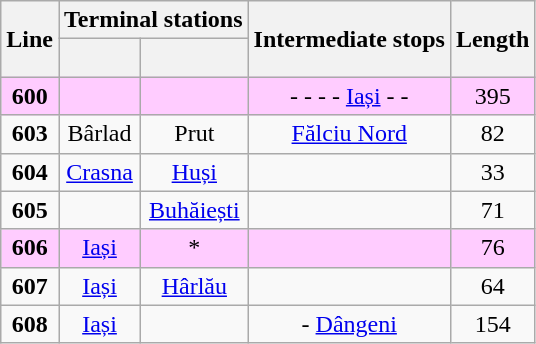<table class="wikitable sortable" style="text-align:center; width:auto">
<tr>
<th rowspan=2>Line</th>
<th colspan=2>Terminal stations</th>
<th rowspan=2 class=unsortable>Intermediate stops</th>
<th rowspan=2>Length<br></th>
</tr>
<tr>
<th> </th>
<th> </th>
</tr>
<tr style="background-color:#fcf">
<td><strong>600</strong></td>
<td></td>
<td></td>
<td> -  -  -  - <a href='#'>Iași</a> -  - </td>
<td>395</td>
</tr>
<tr>
<td><strong>603</strong></td>
<td>Bârlad</td>
<td>Prut</td>
<td><a href='#'>Fălciu Nord</a></td>
<td>82</td>
</tr>
<tr>
<td><strong>604</strong></td>
<td><a href='#'>Crasna</a></td>
<td><a href='#'>Huși</a></td>
<td></td>
<td>33</td>
</tr>
<tr>
<td><strong>605</strong></td>
<td></td>
<td><a href='#'>Buhăiești</a></td>
<td></td>
<td>71</td>
</tr>
<tr style="background-color:#fcf">
<td><strong>606</strong></td>
<td><a href='#'>Iași</a></td>
<td>*</td>
<td></td>
<td>76</td>
</tr>
<tr>
<td><strong>607</strong></td>
<td><a href='#'>Iași</a></td>
<td><a href='#'>Hârlău</a></td>
<td></td>
<td>64</td>
</tr>
<tr>
<td><strong>608</strong></td>
<td><a href='#'>Iași</a></td>
<td></td>
<td> - <a href='#'>Dângeni</a></td>
<td>154</td>
</tr>
</table>
